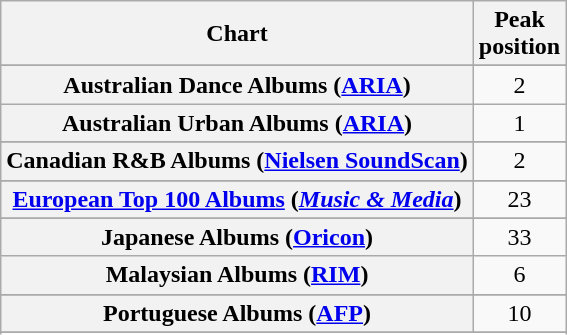<table class="wikitable sortable plainrowheaders" style="text-align:center">
<tr>
<th scope="col">Chart</th>
<th scope="col">Peak<br>position</th>
</tr>
<tr>
</tr>
<tr>
<th scope="row">Australian Dance Albums (<a href='#'>ARIA</a>)</th>
<td>2</td>
</tr>
<tr>
<th scope="row">Australian Urban Albums (<a href='#'>ARIA</a>)</th>
<td>1</td>
</tr>
<tr>
</tr>
<tr>
</tr>
<tr>
</tr>
<tr>
</tr>
<tr>
<th scope="row">Canadian R&B Albums (<a href='#'>Nielsen SoundScan</a>)</th>
<td>2</td>
</tr>
<tr>
</tr>
<tr>
</tr>
<tr>
<th scope="row"><a href='#'>European Top 100 Albums</a> (<em><a href='#'>Music & Media</a></em>)</th>
<td>23</td>
</tr>
<tr>
</tr>
<tr>
</tr>
<tr>
</tr>
<tr>
</tr>
<tr>
<th scope="row">Japanese Albums (<a href='#'>Oricon</a>)</th>
<td>33</td>
</tr>
<tr>
<th scope="row">Malaysian Albums (<a href='#'>RIM</a>)</th>
<td>6</td>
</tr>
<tr>
</tr>
<tr>
</tr>
<tr>
<th scope="row">Portuguese Albums (<a href='#'>AFP</a>)</th>
<td>10</td>
</tr>
<tr>
</tr>
<tr>
</tr>
<tr>
</tr>
<tr>
</tr>
<tr>
</tr>
<tr>
</tr>
<tr>
</tr>
</table>
